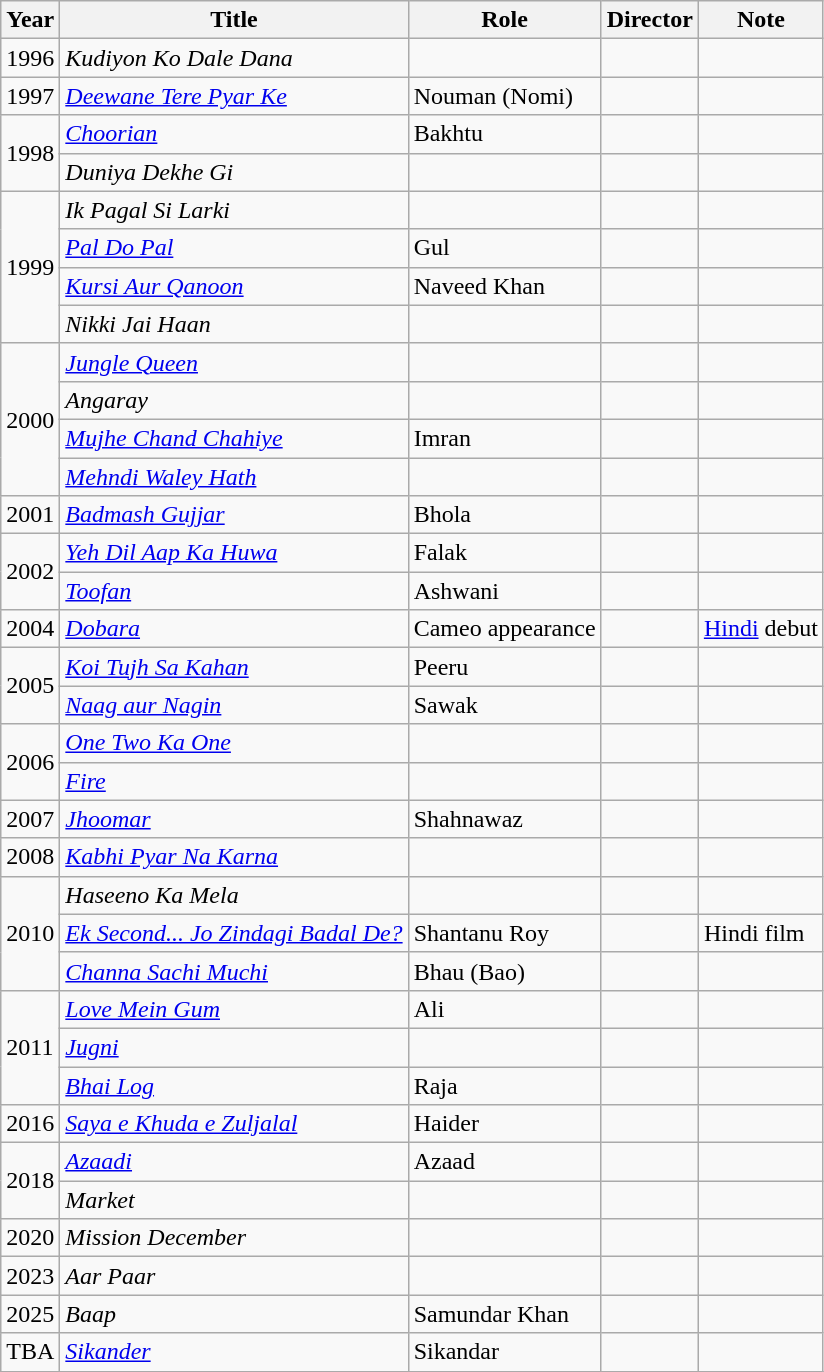<table class="wikitable sortable">
<tr>
<th>Year</th>
<th>Title</th>
<th>Role</th>
<th>Director</th>
<th>Note</th>
</tr>
<tr>
<td>1996</td>
<td><em>Kudiyon Ko Dale Dana</em></td>
<td></td>
<td></td>
<td></td>
</tr>
<tr>
<td>1997</td>
<td><em><a href='#'>Deewane Tere Pyar Ke</a></em></td>
<td>Nouman (Nomi)</td>
<td></td>
<td></td>
</tr>
<tr>
<td rowspan="2">1998</td>
<td><em><a href='#'>Choorian</a></em></td>
<td>Bakhtu</td>
<td></td>
<td></td>
</tr>
<tr>
<td><em>Duniya Dekhe Gi</em></td>
<td></td>
<td></td>
<td></td>
</tr>
<tr>
<td rowspan="4">1999</td>
<td><em>Ik Pagal Si Larki</em></td>
<td></td>
<td></td>
<td></td>
</tr>
<tr>
<td><em><a href='#'>Pal Do Pal</a></em></td>
<td>Gul</td>
<td></td>
<td></td>
</tr>
<tr>
<td><em><a href='#'>Kursi Aur Qanoon</a></em></td>
<td>Naveed Khan</td>
<td></td>
<td></td>
</tr>
<tr>
<td><em>Nikki Jai Haan</em></td>
<td></td>
<td></td>
<td></td>
</tr>
<tr>
<td rowspan="4">2000</td>
<td><em><a href='#'>Jungle Queen</a></em></td>
<td></td>
<td></td>
<td></td>
</tr>
<tr>
<td><em>Angaray</em></td>
<td></td>
<td></td>
<td></td>
</tr>
<tr>
<td><em><a href='#'>Mujhe Chand Chahiye</a></em></td>
<td>Imran</td>
<td></td>
<td></td>
</tr>
<tr>
<td><em><a href='#'>Mehndi Waley Hath</a></em></td>
<td></td>
<td></td>
<td></td>
</tr>
<tr>
<td>2001</td>
<td><em><a href='#'>Badmash Gujjar</a></em></td>
<td>Bhola</td>
<td></td>
<td></td>
</tr>
<tr>
<td rowspan="2">2002</td>
<td><em><a href='#'>Yeh Dil Aap Ka Huwa</a></em></td>
<td>Falak</td>
<td></td>
<td></td>
</tr>
<tr>
<td><em><a href='#'>Toofan</a></em></td>
<td>Ashwani</td>
<td></td>
<td></td>
</tr>
<tr>
<td>2004</td>
<td><em><a href='#'>Dobara</a></em></td>
<td>Cameo appearance</td>
<td></td>
<td><a href='#'>Hindi</a> debut</td>
</tr>
<tr>
<td rowspan="2">2005</td>
<td><em><a href='#'>Koi Tujh Sa Kahan</a></em></td>
<td>Peeru</td>
<td></td>
<td></td>
</tr>
<tr>
<td><em><a href='#'>Naag aur Nagin</a></em></td>
<td>Sawak</td>
<td></td>
<td></td>
</tr>
<tr>
<td rowspan="2">2006</td>
<td><em><a href='#'>One Two Ka One</a></em></td>
<td></td>
<td></td>
<td></td>
</tr>
<tr>
<td><em><a href='#'>Fire</a></em></td>
<td></td>
<td></td>
<td></td>
</tr>
<tr>
<td>2007</td>
<td><em><a href='#'>Jhoomar</a></em></td>
<td>Shahnawaz</td>
<td></td>
<td></td>
</tr>
<tr>
<td>2008</td>
<td><em><a href='#'>Kabhi Pyar Na Karna</a></em></td>
<td></td>
<td></td>
<td></td>
</tr>
<tr>
<td rowspan="3">2010</td>
<td><em>Haseeno Ka Mela</em></td>
<td></td>
<td></td>
<td></td>
</tr>
<tr>
<td><em><a href='#'>Ek Second... Jo Zindagi Badal De?</a></em></td>
<td>Shantanu Roy</td>
<td></td>
<td>Hindi film</td>
</tr>
<tr>
<td><em><a href='#'>Channa Sachi Muchi</a></em></td>
<td>Bhau (Bao)</td>
<td></td>
<td></td>
</tr>
<tr>
<td rowspan="3">2011</td>
<td><em><a href='#'>Love Mein Gum</a></em></td>
<td>Ali</td>
<td></td>
<td></td>
</tr>
<tr>
<td><em><a href='#'>Jugni</a></em></td>
<td></td>
<td></td>
<td></td>
</tr>
<tr>
<td><em><a href='#'>Bhai Log</a></em></td>
<td>Raja</td>
<td></td>
<td></td>
</tr>
<tr>
<td>2016</td>
<td><em><a href='#'>Saya e Khuda e Zuljalal</a></em></td>
<td>Haider</td>
<td></td>
<td></td>
</tr>
<tr>
<td rowspan="2">2018</td>
<td><em><a href='#'>Azaadi</a></em></td>
<td>Azaad</td>
<td></td>
<td></td>
</tr>
<tr>
<td><em>Market</em></td>
<td></td>
<td></td>
<td></td>
</tr>
<tr>
<td>2020</td>
<td><em>Mission December</em></td>
<td></td>
<td></td>
<td></td>
</tr>
<tr>
<td>2023</td>
<td><em>Aar Paar</em></td>
<td></td>
<td></td>
<td></td>
</tr>
<tr>
<td>2025</td>
<td><em>Baap</em></td>
<td>Samundar Khan</td>
<td></td>
<td></td>
</tr>
<tr>
<td>TBA</td>
<td><em><a href='#'>Sikander</a></em></td>
<td>Sikandar</td>
<td></td>
<td></td>
</tr>
<tr>
</tr>
</table>
